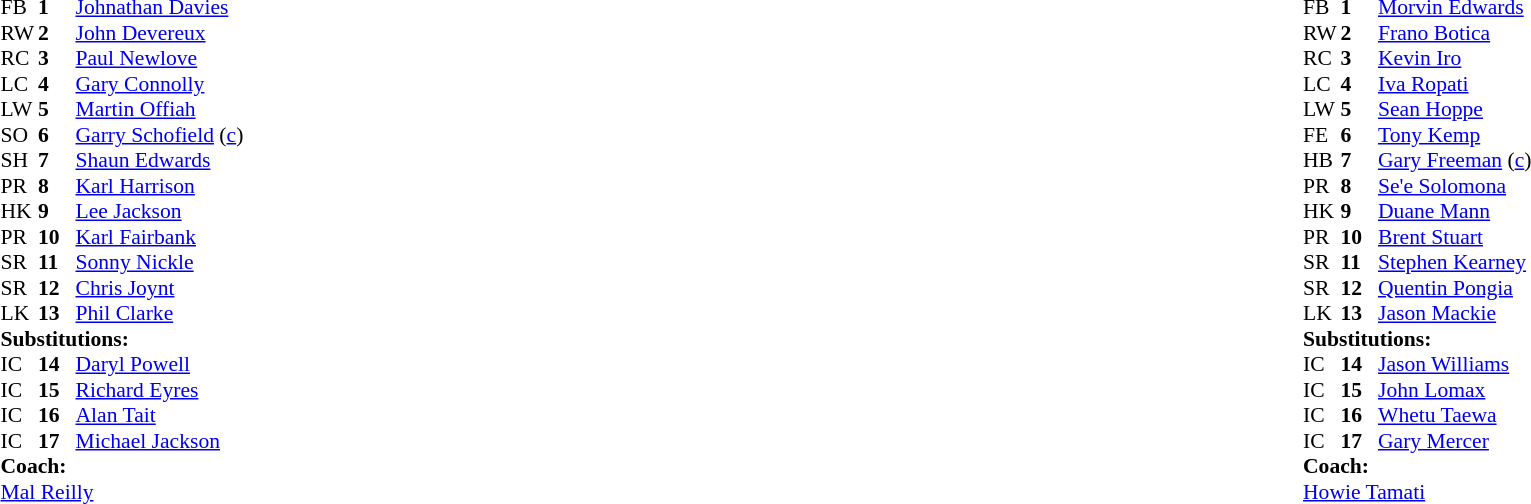<table width="100%">
<tr>
<td valign="top" width="50%"><br><table style="font-size: 90%" cellspacing="0" cellpadding="0">
<tr>
<th width="25"></th>
<th width="25"></th>
</tr>
<tr>
<td>FB</td>
<td><strong>1</strong></td>
<td><a href='#'>Johnathan Davies</a></td>
</tr>
<tr>
<td>RW</td>
<td><strong>2</strong></td>
<td><a href='#'>John Devereux</a></td>
</tr>
<tr>
<td>RC</td>
<td><strong>3</strong></td>
<td><a href='#'>Paul Newlove</a></td>
</tr>
<tr>
<td>LC</td>
<td><strong>4</strong></td>
<td><a href='#'>Gary Connolly</a></td>
</tr>
<tr>
<td>LW</td>
<td><strong>5</strong></td>
<td><a href='#'>Martin Offiah</a></td>
</tr>
<tr>
<td>SO</td>
<td><strong>6</strong></td>
<td><a href='#'>Garry Schofield</a> (<a href='#'>c</a>)</td>
</tr>
<tr>
<td>SH</td>
<td><strong>7</strong></td>
<td><a href='#'>Shaun Edwards</a></td>
</tr>
<tr>
<td>PR</td>
<td><strong>8</strong></td>
<td><a href='#'>Karl Harrison</a></td>
</tr>
<tr>
<td>HK</td>
<td><strong>9</strong></td>
<td><a href='#'>Lee Jackson</a></td>
</tr>
<tr>
<td>PR</td>
<td><strong>10</strong></td>
<td><a href='#'>Karl Fairbank</a></td>
</tr>
<tr>
<td>SR</td>
<td><strong>11</strong></td>
<td><a href='#'>Sonny Nickle</a></td>
</tr>
<tr>
<td>SR</td>
<td><strong>12</strong></td>
<td><a href='#'>Chris Joynt</a></td>
</tr>
<tr>
<td>LK</td>
<td><strong>13</strong></td>
<td><a href='#'>Phil Clarke</a></td>
</tr>
<tr>
<td colspan=3><strong>Substitutions:</strong></td>
</tr>
<tr>
<td>IC</td>
<td><strong>14</strong></td>
<td><a href='#'>Daryl Powell</a></td>
</tr>
<tr>
<td>IC</td>
<td><strong>15</strong></td>
<td><a href='#'>Richard Eyres</a></td>
</tr>
<tr>
<td>IC</td>
<td><strong>16</strong></td>
<td><a href='#'>Alan Tait</a></td>
</tr>
<tr>
<td>IC</td>
<td><strong>17</strong></td>
<td><a href='#'>Michael Jackson</a></td>
</tr>
<tr>
<td colspan=3><strong>Coach:</strong></td>
</tr>
<tr>
<td colspan="4"> <a href='#'>Mal Reilly</a></td>
</tr>
</table>
</td>
<td valign="top" width="50%"><br><table style="font-size: 90%" cellspacing="0" cellpadding="0" align="center">
<tr>
<th width="25"></th>
<th width="25"></th>
</tr>
<tr>
<td>FB</td>
<td><strong>1</strong></td>
<td><a href='#'>Morvin Edwards</a></td>
</tr>
<tr>
<td>RW</td>
<td><strong>2</strong></td>
<td><a href='#'>Frano Botica</a></td>
</tr>
<tr>
<td>RC</td>
<td><strong>3</strong></td>
<td><a href='#'>Kevin Iro</a></td>
</tr>
<tr>
<td>LC</td>
<td><strong>4</strong></td>
<td><a href='#'>Iva Ropati</a></td>
</tr>
<tr>
<td>LW</td>
<td><strong>5</strong></td>
<td><a href='#'>Sean Hoppe</a></td>
</tr>
<tr>
<td>FE</td>
<td><strong>6</strong></td>
<td><a href='#'>Tony Kemp</a></td>
</tr>
<tr>
<td>HB</td>
<td><strong>7</strong></td>
<td><a href='#'>Gary Freeman</a> (<a href='#'>c</a>)</td>
</tr>
<tr>
<td>PR</td>
<td><strong>8</strong></td>
<td><a href='#'>Se'e Solomona</a></td>
</tr>
<tr>
<td>HK</td>
<td><strong>9</strong></td>
<td><a href='#'>Duane Mann</a></td>
</tr>
<tr>
<td>PR</td>
<td><strong>10</strong></td>
<td><a href='#'>Brent Stuart</a></td>
</tr>
<tr>
<td>SR</td>
<td><strong>11</strong></td>
<td><a href='#'>Stephen Kearney</a></td>
</tr>
<tr>
<td>SR</td>
<td><strong>12</strong></td>
<td><a href='#'>Quentin Pongia</a></td>
</tr>
<tr>
<td>LK</td>
<td><strong>13</strong></td>
<td><a href='#'>Jason Mackie</a></td>
</tr>
<tr>
<td colspan=3><strong>Substitutions:</strong></td>
</tr>
<tr>
<td>IC</td>
<td><strong>14</strong></td>
<td><a href='#'>Jason Williams</a></td>
</tr>
<tr>
<td>IC</td>
<td><strong>15</strong></td>
<td><a href='#'>John Lomax</a></td>
</tr>
<tr>
<td>IC</td>
<td><strong>16</strong></td>
<td><a href='#'>Whetu Taewa</a></td>
</tr>
<tr>
<td>IC</td>
<td><strong>17</strong></td>
<td><a href='#'>Gary Mercer</a></td>
</tr>
<tr>
<td colspan=3><strong>Coach:</strong></td>
</tr>
<tr>
<td colspan="4"> <a href='#'>Howie Tamati</a></td>
</tr>
</table>
</td>
</tr>
</table>
